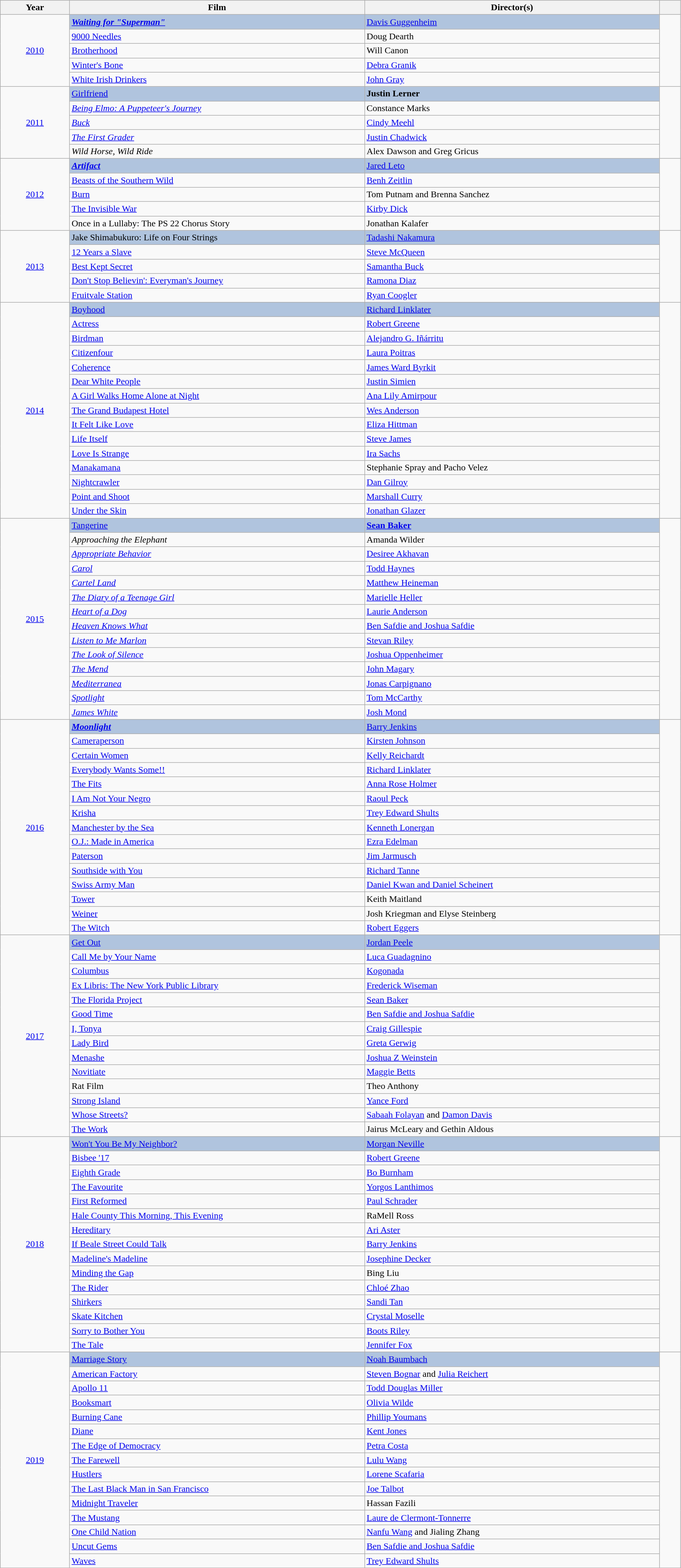<table class="wikitable" width="95%" cellpadding="5">
<tr>
<th width="100"><strong>Year</strong></th>
<th width="450"><strong>Film</strong></th>
<th width="450"><strong>Director(s)</strong></th>
<th width="25"><strong></strong></th>
</tr>
<tr>
<td rowspan="5" style="text-align:center;"><a href='#'>2010</a></td>
<td style="background:#B0C4DE"><strong><em><a href='#'>Waiting for "Superman"</a><em> <strong></td>
<td style="background:#B0C4DE"></strong><a href='#'>Davis Guggenheim</a><strong></td>
<td rowspan="5" style="text-align:center;"></td>
</tr>
<tr>
<td></em><a href='#'>9000 Needles</a><em></td>
<td>Doug Dearth</td>
</tr>
<tr>
<td></em><a href='#'>Brotherhood</a><em></td>
<td>Will Canon</td>
</tr>
<tr>
<td></em><a href='#'>Winter's Bone</a><em></td>
<td><a href='#'>Debra Granik</a></td>
</tr>
<tr>
<td></em><a href='#'>White Irish Drinkers</a><em></td>
<td><a href='#'>John Gray</a></td>
</tr>
<tr>
<td rowspan="5" style="text-align:center;"><a href='#'>2011</a></td>
<td style="background:#B0C4DE"></em></strong><a href='#'>Girlfriend</a></em> </strong></td>
<td style="background:#B0C4DE"><strong>Justin Lerner</strong></td>
<td rowspan="5" style="text-align:center;"></td>
</tr>
<tr>
<td><em><a href='#'>Being Elmo: A Puppeteer's Journey</a></em></td>
<td>Constance Marks</td>
</tr>
<tr>
<td><em><a href='#'>Buck</a></em></td>
<td><a href='#'>Cindy Meehl</a></td>
</tr>
<tr>
<td><em><a href='#'>The First Grader</a></em></td>
<td><a href='#'>Justin Chadwick</a></td>
</tr>
<tr>
<td><em>Wild Horse, Wild Ride</em></td>
<td>Alex Dawson and Greg Gricus</td>
</tr>
<tr>
<td rowspan="5" style="text-align:center;"><a href='#'>2012</a></td>
<td style="background:#B0C4DE"><strong><em><a href='#'>Artifact</a><em> <strong></td>
<td style="background:#B0C4DE"></strong><a href='#'>Jared Leto</a><strong></td>
<td rowspan="5" style="text-align:center;"></td>
</tr>
<tr>
<td></em><a href='#'>Beasts of the Southern Wild</a><em></td>
<td><a href='#'>Benh Zeitlin</a></td>
</tr>
<tr>
<td></em><a href='#'>Burn</a><em></td>
<td>Tom Putnam and Brenna Sanchez</td>
</tr>
<tr>
<td></em><a href='#'>The Invisible War</a><em></td>
<td><a href='#'>Kirby Dick</a></td>
</tr>
<tr>
<td></em>Once in a Lullaby: The PS 22 Chorus Story<em></td>
<td>Jonathan Kalafer</td>
</tr>
<tr>
<td rowspan="5" style="text-align:center;"><a href='#'>2013</a></td>
<td style="background:#B0C4DE"></em></strong>Jake Shimabukuro: Life on Four Strings<strong><em></td>
<td style="background:#B0C4DE"></strong><a href='#'>Tadashi Nakamura</a><strong></td>
<td rowspan="5" style="text-align:center;"></td>
</tr>
<tr>
<td></em><a href='#'>12 Years a Slave</a><em></td>
<td><a href='#'>Steve McQueen</a></td>
</tr>
<tr>
<td></em><a href='#'>Best Kept Secret</a><em></td>
<td><a href='#'>Samantha Buck</a></td>
</tr>
<tr>
<td></em><a href='#'>Don't Stop Believin': Everyman's Journey</a><em></td>
<td><a href='#'>Ramona Diaz</a></td>
</tr>
<tr>
<td></em><a href='#'>Fruitvale Station</a><em></td>
<td><a href='#'>Ryan Coogler</a></td>
</tr>
<tr>
<td rowspan="15" style="text-align:center;"><a href='#'>2014</a></td>
<td style="background:#B0C4DE"></em></strong><a href='#'>Boyhood</a><strong><em></td>
<td style="background:#B0C4DE"></strong><a href='#'>Richard Linklater</a><strong></td>
<td rowspan="15" style="text-align:center;"></td>
</tr>
<tr>
<td></em><a href='#'>Actress</a><em></td>
<td><a href='#'>Robert Greene</a></td>
</tr>
<tr>
<td></em><a href='#'>Birdman</a><em></td>
<td><a href='#'>Alejandro G. Iñárritu</a></td>
</tr>
<tr>
<td></em><a href='#'>Citizenfour</a><em></td>
<td><a href='#'>Laura Poitras</a></td>
</tr>
<tr>
<td></em><a href='#'>Coherence</a><em></td>
<td><a href='#'>James Ward Byrkit</a></td>
</tr>
<tr>
<td></em><a href='#'>Dear White People</a><em></td>
<td><a href='#'>Justin Simien</a></td>
</tr>
<tr>
<td></em><a href='#'>A Girl Walks Home Alone at Night</a><em></td>
<td><a href='#'>Ana Lily Amirpour</a></td>
</tr>
<tr>
<td></em><a href='#'>The Grand Budapest Hotel</a><em></td>
<td><a href='#'>Wes Anderson</a></td>
</tr>
<tr>
<td></em><a href='#'>It Felt Like Love</a><em></td>
<td><a href='#'>Eliza Hittman</a></td>
</tr>
<tr>
<td></em><a href='#'>Life Itself</a><em></td>
<td><a href='#'>Steve James</a></td>
</tr>
<tr>
<td></em><a href='#'>Love Is Strange</a><em></td>
<td><a href='#'>Ira Sachs</a></td>
</tr>
<tr>
<td></em><a href='#'>Manakamana</a><em></td>
<td>Stephanie Spray and Pacho Velez</td>
</tr>
<tr>
<td></em><a href='#'>Nightcrawler</a><em></td>
<td><a href='#'>Dan Gilroy</a></td>
</tr>
<tr>
<td></em><a href='#'>Point and Shoot</a><em></td>
<td><a href='#'>Marshall Curry</a></td>
</tr>
<tr>
<td></em><a href='#'>Under the Skin</a><em></td>
<td><a href='#'>Jonathan Glazer</a></td>
</tr>
<tr>
<td rowspan="14" style="text-align:center;"><a href='#'>2015</a></td>
<td style="background:#B0C4DE"></em></strong><a href='#'>Tangerine</a></em> </strong></td>
<td style="background:#B0C4DE"><strong><a href='#'>Sean Baker</a></strong></td>
<td rowspan="14" style="text-align:center;"></td>
</tr>
<tr>
<td><em>Approaching the Elephant</em></td>
<td>Amanda Wilder</td>
</tr>
<tr>
<td><em><a href='#'>Appropriate Behavior</a></em></td>
<td><a href='#'>Desiree Akhavan</a></td>
</tr>
<tr>
<td><em><a href='#'>Carol</a></em></td>
<td><a href='#'>Todd Haynes</a></td>
</tr>
<tr>
<td><em><a href='#'>Cartel Land</a></em></td>
<td><a href='#'>Matthew Heineman</a></td>
</tr>
<tr>
<td><em><a href='#'>The Diary of a Teenage Girl</a></em></td>
<td><a href='#'>Marielle Heller</a></td>
</tr>
<tr>
<td><em><a href='#'>Heart of a Dog</a></em></td>
<td><a href='#'>Laurie Anderson</a></td>
</tr>
<tr>
<td><em><a href='#'>Heaven Knows What</a></em></td>
<td><a href='#'>Ben Safdie and Joshua Safdie</a></td>
</tr>
<tr>
<td><em><a href='#'>Listen to Me Marlon</a></em></td>
<td><a href='#'>Stevan Riley</a></td>
</tr>
<tr>
<td><em><a href='#'>The Look of Silence</a></em></td>
<td><a href='#'>Joshua Oppenheimer</a></td>
</tr>
<tr>
<td><em><a href='#'>The Mend</a></em></td>
<td><a href='#'>John Magary</a></td>
</tr>
<tr>
<td><em><a href='#'>Mediterranea</a></em></td>
<td><a href='#'>Jonas Carpignano</a></td>
</tr>
<tr>
<td><em><a href='#'>Spotlight</a></em></td>
<td><a href='#'>Tom McCarthy</a></td>
</tr>
<tr>
<td><em><a href='#'>James White</a></em></td>
<td><a href='#'>Josh Mond</a></td>
</tr>
<tr>
<td rowspan="15" style="text-align:center;"><a href='#'>2016</a></td>
<td style="background:#B0C4DE"><strong><em><a href='#'>Moonlight</a><em> <strong></td>
<td style="background:#B0C4DE"></strong><a href='#'>Barry Jenkins</a><strong></td>
<td rowspan="15" style="text-align:center;"></td>
</tr>
<tr>
<td></em><a href='#'>Cameraperson</a><em></td>
<td><a href='#'>Kirsten Johnson</a></td>
</tr>
<tr>
<td></em><a href='#'>Certain Women</a><em></td>
<td><a href='#'>Kelly Reichardt</a></td>
</tr>
<tr>
<td></em><a href='#'>Everybody Wants Some!!</a><em></td>
<td><a href='#'>Richard Linklater</a></td>
</tr>
<tr>
<td></em><a href='#'>The Fits</a><em></td>
<td><a href='#'>Anna Rose Holmer</a></td>
</tr>
<tr>
<td></em><a href='#'>I Am Not Your Negro</a><em></td>
<td><a href='#'>Raoul Peck</a></td>
</tr>
<tr>
<td></em><a href='#'>Krisha</a><em></td>
<td><a href='#'>Trey Edward Shults</a></td>
</tr>
<tr>
<td></em><a href='#'>Manchester by the Sea</a><em></td>
<td><a href='#'>Kenneth Lonergan</a></td>
</tr>
<tr>
<td></em><a href='#'>O.J.: Made in America</a><em></td>
<td><a href='#'>Ezra Edelman</a></td>
</tr>
<tr>
<td></em><a href='#'>Paterson</a><em></td>
<td><a href='#'>Jim Jarmusch</a></td>
</tr>
<tr>
<td></em><a href='#'>Southside with You</a><em></td>
<td><a href='#'>Richard Tanne</a></td>
</tr>
<tr>
<td></em><a href='#'>Swiss Army Man</a><em></td>
<td><a href='#'>Daniel Kwan and Daniel Scheinert</a></td>
</tr>
<tr>
<td></em><a href='#'>Tower</a><em></td>
<td>Keith Maitland</td>
</tr>
<tr>
<td></em><a href='#'>Weiner</a><em></td>
<td>Josh Kriegman and Elyse Steinberg</td>
</tr>
<tr>
<td></em><a href='#'>The Witch</a><em></td>
<td><a href='#'>Robert Eggers</a></td>
</tr>
<tr>
<td rowspan="14" style="text-align:center;"><a href='#'>2017</a></td>
<td style="background:#B0C4DE"></em></strong><a href='#'>Get Out</a><strong><em></td>
<td style="background:#B0C4DE"></strong><a href='#'>Jordan Peele</a><strong></td>
<td rowspan="14" style="text-align:center;"></td>
</tr>
<tr>
<td></em><a href='#'>Call Me by Your Name</a><em></td>
<td><a href='#'>Luca Guadagnino</a></td>
</tr>
<tr>
<td></em><a href='#'>Columbus</a><em></td>
<td><a href='#'>Kogonada</a></td>
</tr>
<tr>
<td></em><a href='#'>Ex Libris: The New York Public Library</a><em></td>
<td><a href='#'>Frederick Wiseman</a></td>
</tr>
<tr>
<td></em><a href='#'>The Florida Project</a><em></td>
<td><a href='#'>Sean Baker</a></td>
</tr>
<tr>
<td></em><a href='#'>Good Time</a><em></td>
<td><a href='#'>Ben Safdie and Joshua Safdie</a></td>
</tr>
<tr>
<td></em><a href='#'>I, Tonya</a><em></td>
<td><a href='#'>Craig Gillespie</a></td>
</tr>
<tr>
<td></em><a href='#'>Lady Bird</a><em></td>
<td><a href='#'>Greta Gerwig</a></td>
</tr>
<tr>
<td></em><a href='#'>Menashe</a><em></td>
<td><a href='#'>Joshua Z Weinstein</a></td>
</tr>
<tr>
<td></em><a href='#'>Novitiate</a><em></td>
<td><a href='#'>Maggie Betts</a></td>
</tr>
<tr>
<td></em>Rat Film<em></td>
<td>Theo Anthony</td>
</tr>
<tr>
<td></em><a href='#'>Strong Island</a><em></td>
<td><a href='#'>Yance Ford</a></td>
</tr>
<tr>
<td></em><a href='#'>Whose Streets?</a><em></td>
<td><a href='#'>Sabaah Folayan</a> and <a href='#'>Damon Davis</a></td>
</tr>
<tr>
<td></em><a href='#'>The Work</a><em></td>
<td>Jairus McLeary and Gethin Aldous</td>
</tr>
<tr>
<td rowspan=15 style="text-align:center;"><a href='#'>2018</a></td>
<td style="background:#B0C4DE"></em></strong><a href='#'>Won't You Be My Neighbor?</a><strong><em></td>
<td style="background:#B0C4DE"></strong><a href='#'>Morgan Neville</a><strong></td>
<td rowspan="15" style="text-align:center;"></td>
</tr>
<tr>
<td></em><a href='#'>Bisbee '17</a><em></td>
<td><a href='#'>Robert Greene</a></td>
</tr>
<tr>
<td></em><a href='#'>Eighth Grade</a><em></td>
<td><a href='#'>Bo Burnham</a></td>
</tr>
<tr>
<td></em><a href='#'>The Favourite</a><em></td>
<td><a href='#'>Yorgos Lanthimos</a></td>
</tr>
<tr>
<td></em><a href='#'>First Reformed</a><em></td>
<td><a href='#'>Paul Schrader</a></td>
</tr>
<tr>
<td></em><a href='#'>Hale County This Morning, This Evening</a><em></td>
<td>RaMell Ross</td>
</tr>
<tr>
<td></em><a href='#'>Hereditary</a><em></td>
<td><a href='#'>Ari Aster</a></td>
</tr>
<tr>
<td></em><a href='#'>If Beale Street Could Talk</a><em></td>
<td><a href='#'>Barry Jenkins</a></td>
</tr>
<tr>
<td></em><a href='#'>Madeline's Madeline</a><em></td>
<td><a href='#'>Josephine Decker</a></td>
</tr>
<tr>
<td></em><a href='#'>Minding the Gap</a><em></td>
<td>Bing Liu</td>
</tr>
<tr>
<td></em><a href='#'>The Rider</a><em></td>
<td><a href='#'>Chloé Zhao</a></td>
</tr>
<tr>
<td></em><a href='#'>Shirkers</a><em></td>
<td><a href='#'>Sandi Tan</a></td>
</tr>
<tr>
<td></em><a href='#'>Skate Kitchen</a><em></td>
<td><a href='#'>Crystal Moselle</a></td>
</tr>
<tr>
<td></em><a href='#'>Sorry to Bother You</a><em></td>
<td><a href='#'>Boots Riley</a></td>
</tr>
<tr>
<td></em><a href='#'>The Tale</a><em></td>
<td><a href='#'>Jennifer Fox</a></td>
</tr>
<tr>
<td rowspan=15 style="text-align:center;"><a href='#'>2019</a></td>
<td style="background:#B0C4DE"></em></strong><a href='#'>Marriage Story</a><strong><em></td>
<td style="background:#B0C4DE"></strong><a href='#'>Noah Baumbach</a><strong></td>
<td rowspan="15" style="text-align:center;"></td>
</tr>
<tr>
<td></em><a href='#'>American Factory</a><em></td>
<td><a href='#'>Steven Bognar</a> and <a href='#'>Julia Reichert</a></td>
</tr>
<tr>
<td></em><a href='#'>Apollo 11</a><em></td>
<td><a href='#'>Todd Douglas Miller</a></td>
</tr>
<tr>
<td></em><a href='#'>Booksmart</a><em></td>
<td><a href='#'>Olivia Wilde</a></td>
</tr>
<tr>
<td></em><a href='#'>Burning Cane</a><em></td>
<td><a href='#'>Phillip Youmans</a></td>
</tr>
<tr>
<td></em><a href='#'>Diane</a><em></td>
<td><a href='#'>Kent Jones</a></td>
</tr>
<tr>
<td></em><a href='#'>The Edge of Democracy</a><em></td>
<td><a href='#'>Petra Costa</a></td>
</tr>
<tr>
<td></em><a href='#'>The Farewell</a><em></td>
<td><a href='#'>Lulu Wang</a></td>
</tr>
<tr>
<td></em><a href='#'>Hustlers</a><em></td>
<td><a href='#'>Lorene Scafaria</a></td>
</tr>
<tr>
<td></em><a href='#'>The Last Black Man in San Francisco</a><em></td>
<td><a href='#'>Joe Talbot</a></td>
</tr>
<tr>
<td></em><a href='#'>Midnight Traveler</a><em></td>
<td>Hassan Fazili</td>
</tr>
<tr>
<td></em><a href='#'>The Mustang</a><em></td>
<td><a href='#'>Laure de Clermont-Tonnerre</a></td>
</tr>
<tr>
<td></em><a href='#'>One Child Nation</a><em></td>
<td><a href='#'>Nanfu Wang</a> and Jialing Zhang</td>
</tr>
<tr>
<td></em><a href='#'>Uncut Gems</a><em></td>
<td><a href='#'>Ben Safdie and Joshua Safdie</a></td>
</tr>
<tr>
<td></em><a href='#'>Waves</a><em></td>
<td><a href='#'>Trey Edward Shults</a></td>
</tr>
</table>
